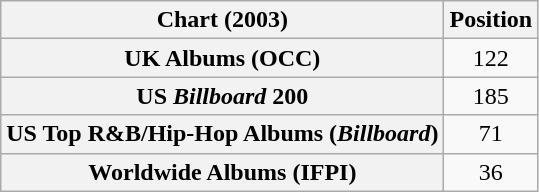<table class="wikitable sortable plainrowheaders" style="text-align:center">
<tr>
<th scope="col">Chart (2003)</th>
<th scope="col">Position</th>
</tr>
<tr>
<th scope="row">UK Albums (OCC)</th>
<td>122</td>
</tr>
<tr>
<th scope="row">US <em>Billboard</em> 200</th>
<td>185</td>
</tr>
<tr>
<th scope="row">US Top R&B/Hip-Hop Albums (<em>Billboard</em>)</th>
<td>71</td>
</tr>
<tr>
<th scope="row">Worldwide Albums (IFPI)</th>
<td>36</td>
</tr>
</table>
